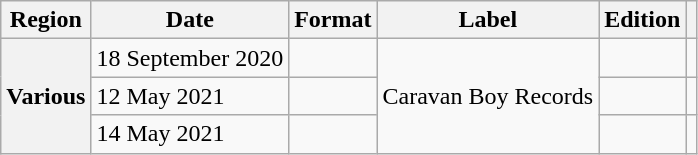<table class="wikitable plainrowheaders">
<tr>
<th scope="col">Region</th>
<th scope="col">Date</th>
<th scope="col">Format</th>
<th scope="col">Label</th>
<th scope="col">Edition</th>
<th scope="col"></th>
</tr>
<tr>
<th scope="row" rowspan="3">Various</th>
<td>18 September 2020</td>
<td></td>
<td rowspan=3>Caravan Boy Records</td>
<td></td>
<td style="text-align:center;"></td>
</tr>
<tr>
<td>12 May 2021</td>
<td></td>
<td></td>
<td style="text-align:center;"></td>
</tr>
<tr>
<td>14 May 2021</td>
<td></td>
<td></td>
<td style="text-align:center;"></td>
</tr>
</table>
